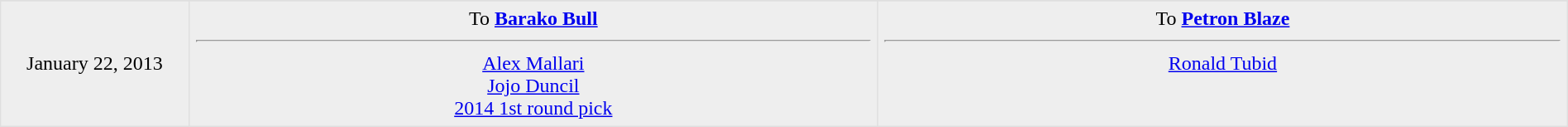<table border=1 style="border-collapse:collapse; text-align: center; width: 100%" bordercolor="#DFDFDF" cellpadding="5">
<tr>
</tr>
<tr bgcolor="eeeeee">
<td style="width:12%">January 22, 2013</td>
<td style="width:44%" valign="top">To <strong><a href='#'>Barako Bull</a></strong><hr><a href='#'>Alex Mallari</a><br><a href='#'>Jojo Duncil</a><br><a href='#'>2014 1st round pick</a></td>
<td style="width:44%" valign="top">To <strong><a href='#'>Petron Blaze</a></strong><hr><a href='#'>Ronald Tubid</a></td>
</tr>
</table>
